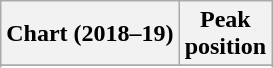<table class="wikitable sortable plainrowheaders" style="text-align:center">
<tr>
<th scope="col">Chart (2018–19)</th>
<th scope="col">Peak<br>position</th>
</tr>
<tr>
</tr>
<tr>
</tr>
</table>
